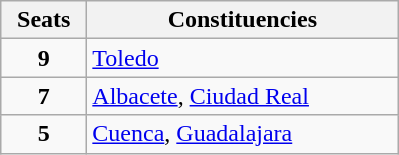<table class="wikitable" style="text-align:left;">
<tr>
<th width="50">Seats</th>
<th width="200">Constituencies</th>
</tr>
<tr>
<td align="center"><strong>9</strong></td>
<td><a href='#'>Toledo</a></td>
</tr>
<tr>
<td align="center"><strong>7</strong></td>
<td><a href='#'>Albacete</a>, <a href='#'>Ciudad Real</a></td>
</tr>
<tr>
<td align="center"><strong>5</strong></td>
<td><a href='#'>Cuenca</a>, <a href='#'>Guadalajara</a></td>
</tr>
</table>
